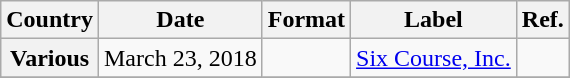<table class="wikitable plainrowheaders">
<tr>
<th scope="col">Country</th>
<th scope="col">Date</th>
<th scope="col">Format</th>
<th scope="col">Label</th>
<th scope="col">Ref.</th>
</tr>
<tr>
<th scope="row">Various</th>
<td>March 23, 2018</td>
<td></td>
<td><a href='#'>Six Course, Inc.</a></td>
<td></td>
</tr>
<tr>
</tr>
</table>
